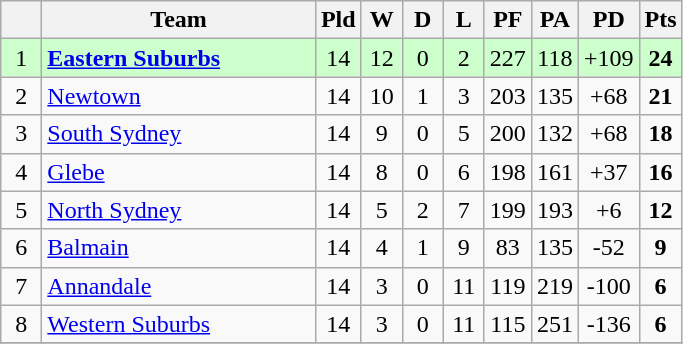<table class="wikitable" style="text-align:center;">
<tr>
<th width=20 abbr="Position×"></th>
<th width=175>Team</th>
<th width=20 abbr="Played">Pld</th>
<th width=20 abbr="Won">W</th>
<th width=20 abbr="Drawn">D</th>
<th width=20 abbr="Lost">L</th>
<th width=20 abbr="Points for">PF</th>
<th width=20 abbr="Points against">PA</th>
<th width=20 abbr="Points difference">PD</th>
<th width=20 abbr="Points">Pts</th>
</tr>
<tr style="background: #ccffcc;">
<td>1</td>
<td style="text-align:left;"> <strong><a href='#'>Eastern Suburbs</a></strong></td>
<td>14</td>
<td>12</td>
<td>0</td>
<td>2</td>
<td>227</td>
<td>118</td>
<td>+109</td>
<td><strong>24</strong></td>
</tr>
<tr>
<td>2</td>
<td style="text-align:left;"> <a href='#'>Newtown</a></td>
<td>14</td>
<td>10</td>
<td>1</td>
<td>3</td>
<td>203</td>
<td>135</td>
<td>+68</td>
<td><strong>21</strong></td>
</tr>
<tr>
<td>3</td>
<td style="text-align:left;"> <a href='#'>South Sydney</a></td>
<td>14</td>
<td>9</td>
<td>0</td>
<td>5</td>
<td>200</td>
<td>132</td>
<td>+68</td>
<td><strong>18</strong></td>
</tr>
<tr>
<td>4</td>
<td style="text-align:left;"> <a href='#'>Glebe</a></td>
<td>14</td>
<td>8</td>
<td>0</td>
<td>6</td>
<td>198</td>
<td>161</td>
<td>+37</td>
<td><strong>16</strong></td>
</tr>
<tr>
<td>5</td>
<td style="text-align:left;"> <a href='#'>North Sydney</a></td>
<td>14</td>
<td>5</td>
<td>2</td>
<td>7</td>
<td>199</td>
<td>193</td>
<td>+6</td>
<td><strong>12</strong></td>
</tr>
<tr>
<td>6</td>
<td style="text-align:left;"> <a href='#'>Balmain</a></td>
<td>14</td>
<td>4</td>
<td>1</td>
<td>9</td>
<td>83</td>
<td>135</td>
<td>-52</td>
<td><strong>9</strong></td>
</tr>
<tr>
<td>7</td>
<td style="text-align:left;"> <a href='#'>Annandale</a></td>
<td>14</td>
<td>3</td>
<td>0</td>
<td>11</td>
<td>119</td>
<td>219</td>
<td>-100</td>
<td><strong>6</strong></td>
</tr>
<tr>
<td>8</td>
<td style="text-align:left;"> <a href='#'>Western Suburbs</a></td>
<td>14</td>
<td>3</td>
<td>0</td>
<td>11</td>
<td>115</td>
<td>251</td>
<td>-136</td>
<td><strong>6</strong></td>
</tr>
<tr>
</tr>
</table>
